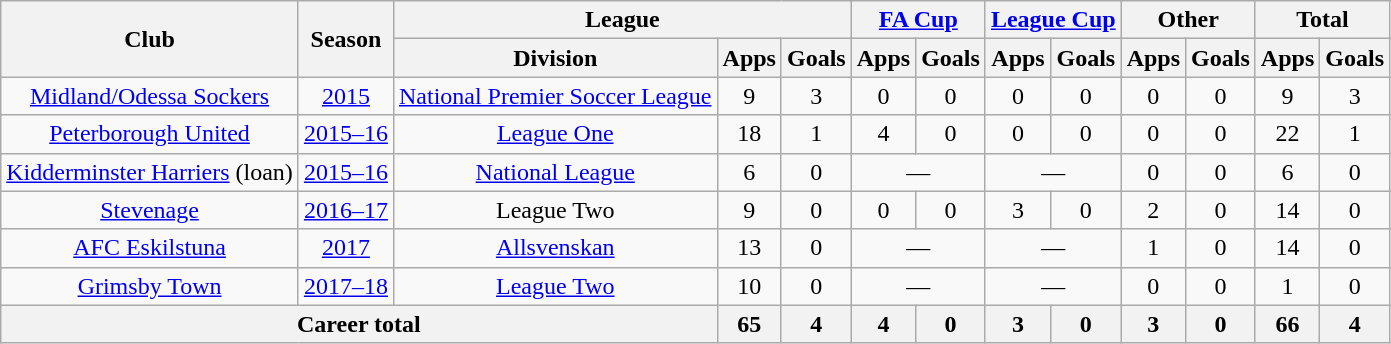<table class="wikitable" style="text-align:center;">
<tr>
<th rowspan="2">Club</th>
<th rowspan="2">Season</th>
<th colspan="3">League</th>
<th colspan="2"><a href='#'>FA Cup</a></th>
<th colspan="2"><a href='#'>League Cup</a></th>
<th colspan="2">Other</th>
<th colspan="2">Total</th>
</tr>
<tr>
<th>Division</th>
<th>Apps</th>
<th>Goals</th>
<th>Apps</th>
<th>Goals</th>
<th>Apps</th>
<th>Goals</th>
<th>Apps</th>
<th>Goals</th>
<th>Apps</th>
<th>Goals</th>
</tr>
<tr>
<td><a href='#'>Midland/Odessa Sockers</a></td>
<td><a href='#'>2015</a></td>
<td><a href='#'>National Premier Soccer League</a></td>
<td>9</td>
<td>3</td>
<td>0</td>
<td>0</td>
<td>0</td>
<td>0</td>
<td>0</td>
<td>0</td>
<td>9</td>
<td>3</td>
</tr>
<tr>
<td><a href='#'>Peterborough United</a></td>
<td><a href='#'>2015–16</a></td>
<td><a href='#'>League One</a></td>
<td>18</td>
<td>1</td>
<td>4</td>
<td>0</td>
<td>0</td>
<td>0</td>
<td>0</td>
<td>0</td>
<td>22</td>
<td>1</td>
</tr>
<tr>
<td><a href='#'>Kidderminster Harriers</a> (loan)</td>
<td><a href='#'>2015–16</a></td>
<td><a href='#'>National League</a></td>
<td>6</td>
<td>0</td>
<td colspan=2>—</td>
<td colspan=2>—</td>
<td>0</td>
<td>0</td>
<td>6</td>
<td>0</td>
</tr>
<tr>
<td><a href='#'>Stevenage</a></td>
<td><a href='#'>2016–17</a></td>
<td>League Two</td>
<td>9</td>
<td>0</td>
<td>0</td>
<td>0</td>
<td>3</td>
<td>0</td>
<td>2</td>
<td>0</td>
<td>14</td>
<td>0</td>
</tr>
<tr>
<td><a href='#'>AFC Eskilstuna</a></td>
<td><a href='#'>2017</a></td>
<td><a href='#'>Allsvenskan</a></td>
<td>13</td>
<td>0</td>
<td colspan=2>—</td>
<td colspan=2>—</td>
<td>1</td>
<td>0</td>
<td>14</td>
<td>0</td>
</tr>
<tr>
<td><a href='#'>Grimsby Town</a></td>
<td><a href='#'>2017–18</a></td>
<td><a href='#'>League Two</a></td>
<td>10</td>
<td>0</td>
<td colspan=2>—</td>
<td colspan=2>—</td>
<td>0</td>
<td>0</td>
<td>1</td>
<td>0</td>
</tr>
<tr>
<th colspan="3">Career total</th>
<th>65</th>
<th>4</th>
<th>4</th>
<th>0</th>
<th>3</th>
<th>0</th>
<th>3</th>
<th>0</th>
<th>66</th>
<th>4</th>
</tr>
</table>
